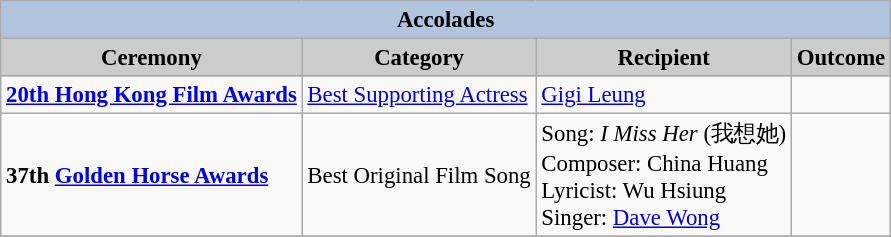<table class="wikitable" style="font-size:95%;" ;>
<tr style="background:#ccc; text-align:center;">
<th colspan="4" style="background: LightSteelBlue;">Accolades</th>
</tr>
<tr style="background:#ccc; text-align:center;">
<th style="background:#ccc">Ceremony</th>
<th style="background:#ccc">Category</th>
<th style="background:#ccc">Recipient</th>
<th style="background:#ccc">Outcome</th>
</tr>
<tr>
<td><strong><a href='#'>20th Hong Kong Film Awards</a></strong></td>
<td><a href='#'>Best Supporting Actress</a></td>
<td><a href='#'>Gigi Leung</a></td>
<td></td>
</tr>
<tr>
<td><strong>37th <a href='#'>Golden Horse Awards</a></strong></td>
<td>Best Original Film Song</td>
<td>Song: <em>I Miss Her</em> (我想她)<br>Composer: China Huang
<br>Lyricist: Wu Hsiung
<br>Singer: <a href='#'>Dave Wong</a></td>
<td></td>
</tr>
<tr>
</tr>
</table>
